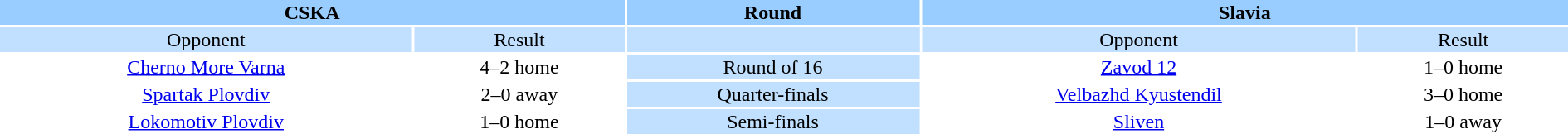<table width="100%" style="text-align:center">
<tr valign=top bgcolor=#99ccff>
<th colspan=2 style="width:1*">CSKA</th>
<th><strong>Round</strong></th>
<th colspan=2 style="width:1*">Slavia</th>
</tr>
<tr valign=top bgcolor=#c1e0ff>
<td>Opponent</td>
<td>Result</td>
<td bgcolor=#c1e0ff></td>
<td>Opponent</td>
<td>Result</td>
</tr>
<tr>
<td><a href='#'>Cherno More Varna</a></td>
<td>4–2 home</td>
<td bgcolor="#c1e0ff">Round of 16</td>
<td><a href='#'>Zavod 12</a></td>
<td>1–0 home</td>
</tr>
<tr>
<td><a href='#'>Spartak Plovdiv</a></td>
<td>2–0 away</td>
<td bgcolor="#c1e0ff">Quarter-finals</td>
<td><a href='#'>Velbazhd Kyustendil</a></td>
<td>3–0 home</td>
</tr>
<tr>
<td><a href='#'>Lokomotiv Plovdiv</a></td>
<td>1–0 home</td>
<td bgcolor="#c1e0ff">Semi-finals</td>
<td><a href='#'>Sliven</a></td>
<td>1–0 away </td>
</tr>
</table>
